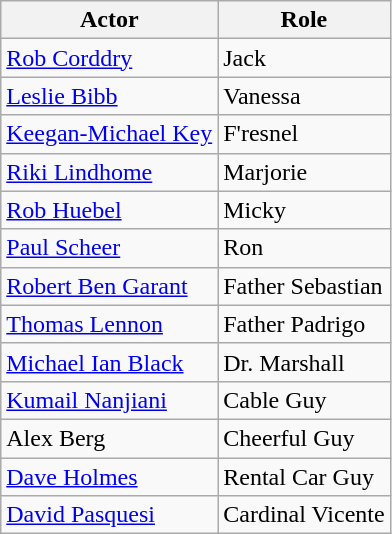<table class="wikitable sortable">
<tr>
<th>Actor</th>
<th>Role</th>
</tr>
<tr>
<td><a href='#'>Rob Corddry</a></td>
<td>Jack</td>
</tr>
<tr>
<td><a href='#'>Leslie Bibb</a></td>
<td>Vanessa</td>
</tr>
<tr>
<td><a href='#'>Keegan-Michael Key</a></td>
<td>F'resnel</td>
</tr>
<tr>
<td><a href='#'>Riki Lindhome</a></td>
<td>Marjorie</td>
</tr>
<tr>
<td><a href='#'>Rob Huebel</a></td>
<td>Micky</td>
</tr>
<tr>
<td><a href='#'>Paul Scheer</a></td>
<td>Ron</td>
</tr>
<tr>
<td><a href='#'>Robert Ben Garant</a></td>
<td>Father Sebastian</td>
</tr>
<tr>
<td><a href='#'>Thomas Lennon</a></td>
<td>Father Padrigo</td>
</tr>
<tr>
<td><a href='#'>Michael Ian Black</a></td>
<td>Dr. Marshall</td>
</tr>
<tr>
<td><a href='#'>Kumail Nanjiani</a></td>
<td>Cable Guy</td>
</tr>
<tr>
<td>Alex Berg</td>
<td>Cheerful Guy</td>
</tr>
<tr>
<td><a href='#'>Dave Holmes</a></td>
<td>Rental Car Guy</td>
</tr>
<tr>
<td><a href='#'>David Pasquesi</a></td>
<td>Cardinal Vicente</td>
</tr>
</table>
